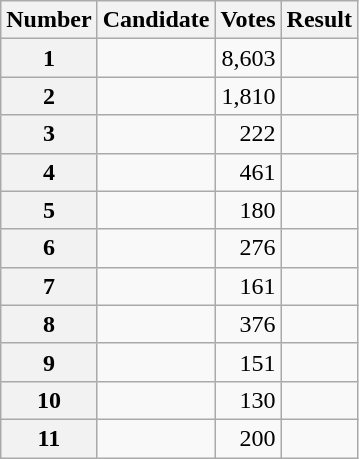<table class="wikitable sortable">
<tr>
<th scope="col">Number</th>
<th scope="col">Candidate</th>
<th scope="col">Votes</th>
<th scope="col">Result</th>
</tr>
<tr>
<th scope="row">1</th>
<td></td>
<td style="text-align:right">8,603</td>
<td></td>
</tr>
<tr>
<th scope="row">2</th>
<td></td>
<td style="text-align:right">1,810</td>
<td></td>
</tr>
<tr>
<th scope="row">3</th>
<td></td>
<td style="text-align:right">222</td>
<td></td>
</tr>
<tr>
<th scope="row">4</th>
<td></td>
<td style="text-align:right">461</td>
<td></td>
</tr>
<tr>
<th scope="row">5</th>
<td></td>
<td style="text-align:right">180</td>
<td></td>
</tr>
<tr>
<th scope="row">6</th>
<td></td>
<td style="text-align:right">276</td>
<td></td>
</tr>
<tr>
<th scope="row">7</th>
<td></td>
<td style="text-align:right">161</td>
<td></td>
</tr>
<tr>
<th scope="row">8</th>
<td></td>
<td style="text-align:right">376</td>
<td></td>
</tr>
<tr>
<th scope="row">9</th>
<td></td>
<td style="text-align:right">151</td>
<td></td>
</tr>
<tr>
<th scope="row">10</th>
<td></td>
<td style="text-align:right">130</td>
<td></td>
</tr>
<tr>
<th scope="row">11</th>
<td></td>
<td style="text-align:right">200</td>
<td></td>
</tr>
</table>
